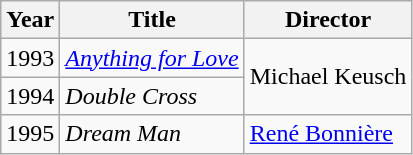<table class="wikitable">
<tr>
<th>Year</th>
<th>Title</th>
<th>Director</th>
</tr>
<tr>
<td>1993</td>
<td><em><a href='#'>Anything for Love</a></em></td>
<td rowspan=2>Michael Keusch</td>
</tr>
<tr>
<td>1994</td>
<td><em>Double Cross</em></td>
</tr>
<tr>
<td>1995</td>
<td><em>Dream Man</em></td>
<td><a href='#'>René Bonnière</a></td>
</tr>
</table>
